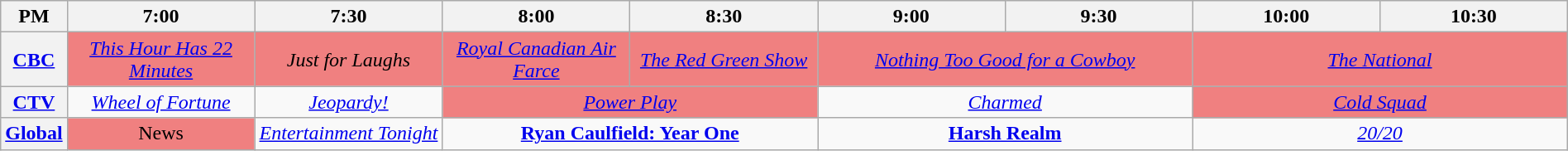<table class="wikitable" width="100%">
<tr>
<th width="4%">PM</th>
<th width="12%">7:00</th>
<th width="12%">7:30</th>
<th width="12%">8:00</th>
<th width="12%">8:30</th>
<th width="12%">9:00</th>
<th width="12%">9:30</th>
<th width="12%">10:00</th>
<th width="12%">10:30</th>
</tr>
<tr align="center">
<th><a href='#'>CBC</a></th>
<td colspan="1" align="center" bgcolor="#F08080"><em><a href='#'>This Hour Has 22 Minutes</a></em></td>
<td colspan="1" align="center" bgcolor="#F08080"><em>Just for Laughs</em></td>
<td colspan="1" align="center" bgcolor="#F08080"><em><a href='#'>Royal Canadian Air Farce</a></em></td>
<td colspan="1" align="center" bgcolor="#F08080"><em><a href='#'>The Red Green Show</a></em></td>
<td colspan="2" align="center" bgcolor="#F08080"><em><a href='#'>Nothing Too Good for a Cowboy</a></em></td>
<td colspan="2" align="center" bgcolor="#F08080"><em><a href='#'>The National</a></em></td>
</tr>
<tr align="center">
<th><a href='#'>CTV</a></th>
<td colspan="1" align="center"><em><a href='#'>Wheel of Fortune</a></em></td>
<td colspan="1" align="center"><em><a href='#'>Jeopardy!</a></em></td>
<td colspan="2" align="center" bgcolor="#F08080"><em><a href='#'>Power Play</a></em></td>
<td colspan="2" align="center"><em><a href='#'>Charmed</a></em></td>
<td colspan="2" align="center" bgcolor="#F08080"><em><a href='#'>Cold Squad</a></em></td>
</tr>
<tr align="center">
<th><a href='#'>Global</a></th>
<td colspan="1" align="center" bgcolor="#F08080">News</td>
<td colspan="1" align="center"><em><a href='#'>Entertainment Tonight</a></em></td>
<td colspan="2" align="center"><strong><a href='#'>Ryan Caulfield: Year One</a></strong></td>
<td colspan="2" align="center"><strong><a href='#'>Harsh Realm</a></strong></td>
<td colspan="2" align="center"><em><a href='#'>20/20</a></em></td>
</tr>
</table>
